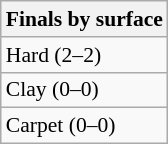<table class=wikitable style=font-size:90%>
<tr>
<th>Finals by surface</th>
</tr>
<tr>
<td>Hard (2–2)</td>
</tr>
<tr>
<td>Clay (0–0)</td>
</tr>
<tr>
<td>Carpet (0–0)</td>
</tr>
</table>
